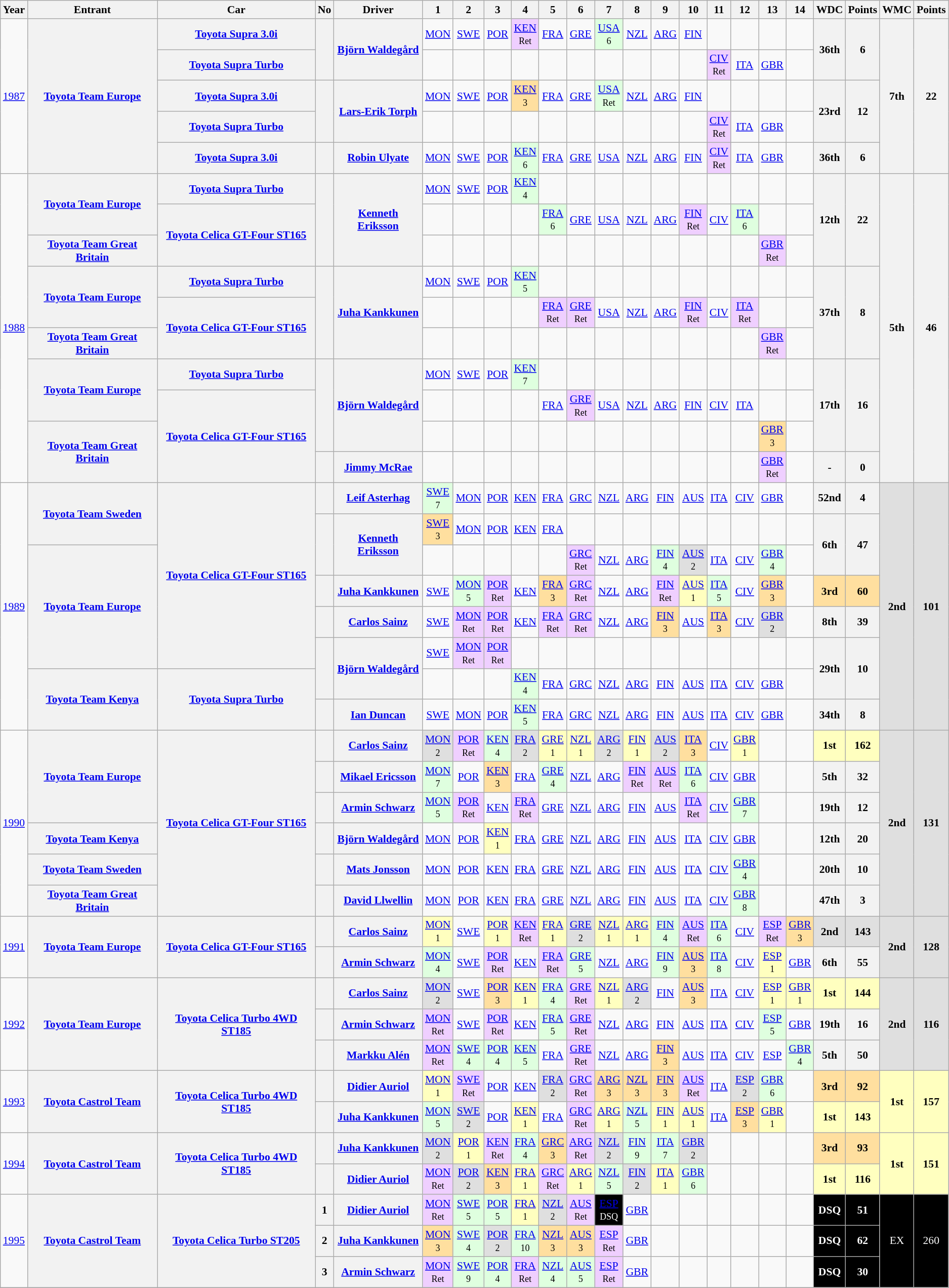<table class="wikitable" style="text-align:center; font-size:90%;">
<tr>
<th>Year</th>
<th>Entrant</th>
<th>Car</th>
<th>No</th>
<th>Driver</th>
<th>1</th>
<th>2</th>
<th>3</th>
<th>4</th>
<th>5</th>
<th>6</th>
<th>7</th>
<th>8</th>
<th>9</th>
<th>10</th>
<th>11</th>
<th>12</th>
<th>13</th>
<th>14</th>
<th>WDC</th>
<th>Points</th>
<th>WMC</th>
<th>Points</th>
</tr>
<tr>
<td rowspan="5"><a href='#'>1987</a></td>
<th rowspan="5"><a href='#'>Toyota Team Europe</a></th>
<th><a href='#'>Toyota Supra 3.0i</a></th>
<th rowspan="2"></th>
<th rowspan="2"> <a href='#'>Björn Waldegård</a></th>
<td><a href='#'>MON</a></td>
<td><a href='#'>SWE</a></td>
<td><a href='#'>POR</a></td>
<td style="background:#EFCFFF;"><a href='#'>KEN</a><br><small>Ret</small></td>
<td><a href='#'>FRA</a></td>
<td><a href='#'>GRE</a></td>
<td style="background:#DFFFDF;"><a href='#'>USA</a><br><small>6</small></td>
<td><a href='#'>NZL</a></td>
<td><a href='#'>ARG</a></td>
<td><a href='#'>FIN</a></td>
<td></td>
<td></td>
<td></td>
<td></td>
<th rowspan="2">36th</th>
<th rowspan="2">6</th>
<th rowspan="5">7th</th>
<th rowspan="5">22</th>
</tr>
<tr>
<th><a href='#'>Toyota Supra Turbo</a></th>
<td></td>
<td></td>
<td></td>
<td></td>
<td></td>
<td></td>
<td></td>
<td></td>
<td></td>
<td></td>
<td style="background:#EFCFFF;"><a href='#'>CIV</a><br><small>Ret</small></td>
<td><a href='#'>ITA</a></td>
<td><a href='#'>GBR</a></td>
<td></td>
</tr>
<tr>
<th><a href='#'>Toyota Supra 3.0i</a></th>
<th rowspan="2"></th>
<th rowspan="2"> <a href='#'>Lars-Erik Torph</a></th>
<td><a href='#'>MON</a></td>
<td><a href='#'>SWE</a></td>
<td><a href='#'>POR</a></td>
<td style="background:#FFDF9F;"><a href='#'>KEN</a><br><small>3</small></td>
<td><a href='#'>FRA</a></td>
<td><a href='#'>GRE</a></td>
<td style="background:#DFFFDF;"><a href='#'>USA</a><br><small>Ret</small></td>
<td><a href='#'>NZL</a></td>
<td><a href='#'>ARG</a></td>
<td><a href='#'>FIN</a></td>
<td></td>
<td></td>
<td></td>
<td></td>
<th rowspan="2">23rd</th>
<th rowspan="2">12</th>
</tr>
<tr>
<th><a href='#'>Toyota Supra Turbo</a></th>
<td></td>
<td></td>
<td></td>
<td></td>
<td></td>
<td></td>
<td></td>
<td></td>
<td></td>
<td></td>
<td style="background:#EFCFFF;"><a href='#'>CIV</a><br><small>Ret</small></td>
<td><a href='#'>ITA</a></td>
<td><a href='#'>GBR</a></td>
<td></td>
</tr>
<tr>
<th><a href='#'>Toyota Supra 3.0i</a></th>
<th></th>
<th> <a href='#'>Robin Ulyate</a></th>
<td><a href='#'>MON</a></td>
<td><a href='#'>SWE</a></td>
<td><a href='#'>POR</a></td>
<td style="background:#DFFFDF;"><a href='#'>KEN</a><br><small>6</small></td>
<td><a href='#'>FRA</a></td>
<td><a href='#'>GRE</a></td>
<td><a href='#'>USA</a></td>
<td><a href='#'>NZL</a></td>
<td><a href='#'>ARG</a></td>
<td><a href='#'>FIN</a></td>
<td style="background:#EFCFFF;"><a href='#'>CIV</a><br><small>Ret</small></td>
<td><a href='#'>ITA</a></td>
<td><a href='#'>GBR</a></td>
<td></td>
<th>36th</th>
<th>6</th>
</tr>
<tr>
<td rowspan="10"><a href='#'>1988</a></td>
<th rowspan="2"><a href='#'>Toyota Team Europe</a></th>
<th><a href='#'>Toyota Supra Turbo</a></th>
<th rowspan="3"></th>
<th rowspan="3"> <a href='#'>Kenneth Eriksson</a></th>
<td><a href='#'>MON</a></td>
<td><a href='#'>SWE</a></td>
<td><a href='#'>POR</a></td>
<td style="background:#DFFFDF;"><a href='#'>KEN</a><br><small>4</small></td>
<td></td>
<td></td>
<td></td>
<td></td>
<td></td>
<td></td>
<td></td>
<td></td>
<td></td>
<td></td>
<th rowspan="3">12th</th>
<th rowspan="3">22</th>
<th rowspan="10">5th</th>
<th rowspan="10">46</th>
</tr>
<tr>
<th rowspan="2"><a href='#'>Toyota Celica GT-Four ST165</a></th>
<td></td>
<td></td>
<td></td>
<td></td>
<td style="background:#DFFFDF;"><a href='#'>FRA</a><br><small>6</small></td>
<td><a href='#'>GRE</a></td>
<td><a href='#'>USA</a></td>
<td><a href='#'>NZL</a></td>
<td><a href='#'>ARG</a></td>
<td style="background:#EFCFFF;"><a href='#'>FIN</a><br><small>Ret</small></td>
<td><a href='#'>CIV</a></td>
<td style="background:#DFFFDF;"><a href='#'>ITA</a><br><small>6</small></td>
<td></td>
<td></td>
</tr>
<tr>
<th><a href='#'>Toyota Team Great Britain</a></th>
<td></td>
<td></td>
<td></td>
<td></td>
<td></td>
<td></td>
<td></td>
<td></td>
<td></td>
<td></td>
<td></td>
<td></td>
<td style="background:#EFCFFF;"><a href='#'>GBR</a><br><small>Ret</small></td>
<td></td>
</tr>
<tr>
<th rowspan="2"><a href='#'>Toyota Team Europe</a></th>
<th><a href='#'>Toyota Supra Turbo</a></th>
<th rowspan="3"></th>
<th rowspan="3"> <a href='#'>Juha Kankkunen</a></th>
<td><a href='#'>MON</a></td>
<td><a href='#'>SWE</a></td>
<td><a href='#'>POR</a></td>
<td style="background:#DFFFDF;"><a href='#'>KEN</a><br><small>5</small></td>
<td></td>
<td></td>
<td></td>
<td></td>
<td></td>
<td></td>
<td></td>
<td></td>
<td></td>
<td></td>
<th rowspan="3">37th</th>
<th rowspan="3">8</th>
</tr>
<tr>
<th rowspan="2"><a href='#'>Toyota Celica GT-Four ST165</a></th>
<td></td>
<td></td>
<td></td>
<td></td>
<td style="background:#EFCFFF;"><a href='#'>FRA</a><br><small>Ret</small></td>
<td style="background:#EFCFFF;"><a href='#'>GRE</a><br><small>Ret</small></td>
<td><a href='#'>USA</a></td>
<td><a href='#'>NZL</a></td>
<td><a href='#'>ARG</a></td>
<td style="background:#EFCFFF;"><a href='#'>FIN</a><br><small>Ret</small></td>
<td><a href='#'>CIV</a></td>
<td style="background:#EFCFFF;"><a href='#'>ITA</a><br><small>Ret</small></td>
<td></td>
<td></td>
</tr>
<tr>
<th><a href='#'>Toyota Team Great Britain</a></th>
<td></td>
<td></td>
<td></td>
<td></td>
<td></td>
<td></td>
<td></td>
<td></td>
<td></td>
<td></td>
<td></td>
<td></td>
<td style="background:#EFCFFF;"><a href='#'>GBR</a><br><small>Ret</small></td>
<td></td>
</tr>
<tr>
<th rowspan="2"><a href='#'>Toyota Team Europe</a></th>
<th><a href='#'>Toyota Supra Turbo</a></th>
<th rowspan="3"></th>
<th rowspan="3"> <a href='#'>Björn Waldegård</a></th>
<td><a href='#'>MON</a></td>
<td><a href='#'>SWE</a></td>
<td><a href='#'>POR</a></td>
<td style="background:#DFFFDF;"><a href='#'>KEN</a><br><small>7</small></td>
<td></td>
<td></td>
<td></td>
<td></td>
<td></td>
<td></td>
<td></td>
<td></td>
<td></td>
<td></td>
<th rowspan="3">17th</th>
<th rowspan="3">16</th>
</tr>
<tr>
<th rowspan="3"><a href='#'>Toyota Celica GT-Four ST165</a></th>
<td></td>
<td></td>
<td></td>
<td></td>
<td><a href='#'>FRA</a></td>
<td style="background:#EFCFFF;"><a href='#'>GRE</a><br><small>Ret</small></td>
<td><a href='#'>USA</a></td>
<td><a href='#'>NZL</a></td>
<td><a href='#'>ARG</a></td>
<td><a href='#'>FIN</a></td>
<td><a href='#'>CIV</a></td>
<td><a href='#'>ITA</a></td>
<td></td>
<td></td>
</tr>
<tr>
<th rowspan="2"><a href='#'>Toyota Team Great Britain</a></th>
<td></td>
<td></td>
<td></td>
<td></td>
<td></td>
<td></td>
<td></td>
<td></td>
<td></td>
<td></td>
<td></td>
<td></td>
<td style="background:#FFDF9F;"><a href='#'>GBR</a><br><small>3</small></td>
<td></td>
</tr>
<tr>
<th></th>
<th> <a href='#'>Jimmy McRae</a></th>
<td></td>
<td></td>
<td></td>
<td></td>
<td></td>
<td></td>
<td></td>
<td></td>
<td></td>
<td></td>
<td></td>
<td></td>
<td style="background:#EFCFFF;"><a href='#'>GBR</a><br><small>Ret</small></td>
<td></td>
<th>-</th>
<th>0</th>
</tr>
<tr>
<td rowspan="8"><a href='#'>1989</a></td>
<th rowspan="2"><a href='#'>Toyota Team Sweden</a></th>
<th rowspan="6"><a href='#'>Toyota Celica GT-Four ST165</a></th>
<th></th>
<th> <a href='#'>Leif Asterhag</a></th>
<td style="background:#DFFFDF;"><a href='#'>SWE</a><br><small>7</small></td>
<td><a href='#'>MON</a></td>
<td><a href='#'>POR</a></td>
<td><a href='#'>KEN</a></td>
<td><a href='#'>FRA</a></td>
<td><a href='#'>GRC</a></td>
<td><a href='#'>NZL</a></td>
<td><a href='#'>ARG</a></td>
<td><a href='#'>FIN</a></td>
<td><a href='#'>AUS</a></td>
<td><a href='#'>ITA</a></td>
<td><a href='#'>CIV</a></td>
<td><a href='#'>GBR</a></td>
<td></td>
<th>52nd</th>
<th>4</th>
<td style="background:#DFDFDF;" rowspan="8"><strong>2nd</strong></td>
<td style="background:#DFDFDF;" rowspan="8"><strong>101</strong></td>
</tr>
<tr>
<th rowspan="2"></th>
<th rowspan="2"> <a href='#'>Kenneth Eriksson</a></th>
<td style="background:#FFDF9F;"><a href='#'>SWE</a><br><small>3</small></td>
<td><a href='#'>MON</a></td>
<td><a href='#'>POR</a></td>
<td><a href='#'>KEN</a></td>
<td><a href='#'>FRA</a></td>
<td></td>
<td></td>
<td></td>
<td></td>
<td></td>
<td></td>
<td></td>
<td></td>
<td></td>
<th rowspan="2">6th</th>
<th rowspan="2">47</th>
</tr>
<tr>
<th rowspan="4"><a href='#'>Toyota Team Europe</a></th>
<td></td>
<td></td>
<td></td>
<td></td>
<td></td>
<td style="background:#EFCFFF;"><a href='#'>GRC</a><br><small>Ret</small></td>
<td><a href='#'>NZL</a></td>
<td><a href='#'>ARG</a></td>
<td style="background:#DFFFDF;"><a href='#'>FIN</a><br><small>4</small></td>
<td style="background:#DFDFDF;"><a href='#'>AUS</a><br><small>2</small></td>
<td><a href='#'>ITA</a></td>
<td><a href='#'>CIV</a></td>
<td style="background:#DFFFDF;"><a href='#'>GBR</a><br><small>4</small></td>
<td></td>
</tr>
<tr>
<th></th>
<th> <a href='#'>Juha Kankkunen</a></th>
<td><a href='#'>SWE</a></td>
<td style="background:#DFFFDF;"><a href='#'>MON</a><br><small>5</small></td>
<td style="background:#EFCFFF;"><a href='#'>POR</a><br><small>Ret</small></td>
<td><a href='#'>KEN</a></td>
<td style="background:#FFDF9F;"><a href='#'>FRA</a><br><small>3</small></td>
<td style="background:#EFCFFF;"><a href='#'>GRC</a><br><small>Ret</small></td>
<td><a href='#'>NZL</a></td>
<td><a href='#'>ARG</a></td>
<td style="background:#EFCFFF;"><a href='#'>FIN</a><br><small>Ret</small></td>
<td style="background:#FFFFBF;"><a href='#'>AUS</a><br><small>1</small></td>
<td style="background:#DFFFDF;"><a href='#'>ITA</a><br><small>5</small></td>
<td><a href='#'>CIV</a></td>
<td style="background:#FFDF9F;"><a href='#'>GBR</a><br><small>3</small></td>
<td></td>
<td style="background:#FFDF9F;"><strong>3rd</strong></td>
<td style="background:#FFDF9F;"><strong>60</strong></td>
</tr>
<tr>
<th></th>
<th> <a href='#'>Carlos Sainz</a></th>
<td><a href='#'>SWE</a></td>
<td style="background:#EFCFFF;"><a href='#'>MON</a><br><small>Ret</small></td>
<td style="background:#EFCFFF;"><a href='#'>POR</a><br><small>Ret</small></td>
<td><a href='#'>KEN</a></td>
<td style="background:#EFCFFF;"><a href='#'>FRA</a><br><small>Ret</small></td>
<td style="background:#EFCFFF;"><a href='#'>GRC</a><br><small>Ret</small></td>
<td><a href='#'>NZL</a></td>
<td><a href='#'>ARG</a></td>
<td style="background:#FFDF9F;"><a href='#'>FIN</a><br><small>3</small></td>
<td><a href='#'>AUS</a></td>
<td style="background:#FFDF9F;"><a href='#'>ITA</a><br><small>3</small></td>
<td><a href='#'>CIV</a></td>
<td style="background:#DFDFDF;"><a href='#'>GBR</a><br><small>2</small></td>
<td></td>
<th>8th</th>
<th>39</th>
</tr>
<tr>
<th rowspan="2"></th>
<th rowspan="2"> <a href='#'>Björn Waldegård</a></th>
<td><a href='#'>SWE</a></td>
<td style="background:#EFCFFF;"><a href='#'>MON</a><br><small>Ret</small></td>
<td style="background:#EFCFFF;"><a href='#'>POR</a><br><small>Ret</small></td>
<td></td>
<td></td>
<td></td>
<td></td>
<td></td>
<td></td>
<td></td>
<td></td>
<td></td>
<td></td>
<td></td>
<th rowspan="2">29th</th>
<th rowspan="2">10</th>
</tr>
<tr>
<th rowspan="2"><a href='#'>Toyota Team Kenya</a></th>
<th rowspan="2"><a href='#'>Toyota Supra Turbo</a></th>
<td></td>
<td></td>
<td></td>
<td style="background:#DFFFDF;"><a href='#'>KEN</a><br><small>4</small></td>
<td><a href='#'>FRA</a></td>
<td><a href='#'>GRC</a></td>
<td><a href='#'>NZL</a></td>
<td><a href='#'>ARG</a></td>
<td><a href='#'>FIN</a></td>
<td><a href='#'>AUS</a></td>
<td><a href='#'>ITA</a></td>
<td><a href='#'>CIV</a></td>
<td><a href='#'>GBR</a></td>
<td></td>
</tr>
<tr>
<th></th>
<th> <a href='#'>Ian Duncan</a></th>
<td><a href='#'>SWE</a></td>
<td><a href='#'>MON</a></td>
<td><a href='#'>POR</a></td>
<td style="background:#DFFFDF;"><a href='#'>KEN</a><br><small>5</small></td>
<td><a href='#'>FRA</a></td>
<td><a href='#'>GRC</a></td>
<td><a href='#'>NZL</a></td>
<td><a href='#'>ARG</a></td>
<td><a href='#'>FIN</a></td>
<td><a href='#'>AUS</a></td>
<td><a href='#'>ITA</a></td>
<td><a href='#'>CIV</a></td>
<td><a href='#'>GBR</a></td>
<td></td>
<th>34th</th>
<th>8</th>
</tr>
<tr>
<td rowspan="6"><a href='#'>1990</a></td>
<th rowspan="3"><a href='#'>Toyota Team Europe</a></th>
<th rowspan="6"><a href='#'>Toyota Celica GT-Four ST165</a></th>
<th></th>
<th> <a href='#'>Carlos Sainz</a></th>
<td style="background:#DFDFDF;"><a href='#'>MON</a><br><small>2</small></td>
<td style="background:#EFCFFF;"><a href='#'>POR</a><br><small>Ret</small></td>
<td style="background:#DFFFDF;"><a href='#'>KEN</a><br><small>4</small></td>
<td style="background:#DFDFDF;"><a href='#'>FRA</a><br><small>2</small></td>
<td style="background:#FFFFBF;"><a href='#'>GRE</a><br><small>1</small></td>
<td style="background:#FFFFBF;"><a href='#'>NZL</a><br><small>1</small></td>
<td style="background:#DFDFDF;"><a href='#'>ARG</a><br><small>2</small></td>
<td style="background:#FFFFBF;"><a href='#'>FIN</a><br><small>1</small></td>
<td style="background:#DFDFDF;"><a href='#'>AUS</a><br><small>2</small></td>
<td style="background:#FFDF9F;"><a href='#'>ITA</a><br><small>3</small></td>
<td><a href='#'>CIV</a></td>
<td style="background:#FFFFBF;"><a href='#'>GBR</a><br><small>1</small></td>
<td></td>
<td></td>
<td style="background:#FFFFBF;"><strong>1st</strong></td>
<td style="background:#FFFFBF;"><strong>162</strong></td>
<td style="background:#DFDFDF;" rowspan="6"><strong>2nd</strong></td>
<td style="background:#DFDFDF;" rowspan="6"><strong>131</strong></td>
</tr>
<tr>
<th></th>
<th> <a href='#'>Mikael Ericsson</a></th>
<td style="background:#DFFFDF;"><a href='#'>MON</a><br><small>7</small></td>
<td><a href='#'>POR</a></td>
<td style="background:#FFDF9F;"><a href='#'>KEN</a><br><small>3</small></td>
<td><a href='#'>FRA</a></td>
<td style="background:#DFFFDF;"><a href='#'>GRE</a><br><small>4</small></td>
<td><a href='#'>NZL</a></td>
<td><a href='#'>ARG</a></td>
<td style="background:#EFCFFF;"><a href='#'>FIN</a><br><small>Ret</small></td>
<td style="background:#EFCFFF;"><a href='#'>AUS</a><br><small>Ret</small></td>
<td style="background:#DFFFDF;"><a href='#'>ITA</a><br><small>6</small></td>
<td><a href='#'>CIV</a></td>
<td><a href='#'>GBR</a></td>
<td></td>
<td></td>
<th>5th</th>
<th>32</th>
</tr>
<tr>
<th></th>
<th> <a href='#'>Armin Schwarz</a></th>
<td style="background:#DFFFDF;"><a href='#'>MON</a><br><small>5</small></td>
<td style="background:#EFCFFF;"><a href='#'>POR</a><br><small>Ret</small></td>
<td><a href='#'>KEN</a></td>
<td style="background:#EFCFFF;"><a href='#'>FRA</a><br><small>Ret</small></td>
<td><a href='#'>GRE</a></td>
<td><a href='#'>NZL</a></td>
<td><a href='#'>ARG</a></td>
<td><a href='#'>FIN</a></td>
<td><a href='#'>AUS</a></td>
<td style="background:#EFCFFF;"><a href='#'>ITA</a><br><small>Ret</small></td>
<td><a href='#'>CIV</a></td>
<td style="background:#DFFFDF;"><a href='#'>GBR</a><br><small>7</small></td>
<td></td>
<td></td>
<th>19th</th>
<th>12</th>
</tr>
<tr>
<th><a href='#'>Toyota Team Kenya</a></th>
<th></th>
<th> <a href='#'>Björn Waldegård</a></th>
<td><a href='#'>MON</a></td>
<td><a href='#'>POR</a></td>
<td style="background:#FFFFBF;"><a href='#'>KEN</a><br><small>1</small></td>
<td><a href='#'>FRA</a></td>
<td><a href='#'>GRE</a></td>
<td><a href='#'>NZL</a></td>
<td><a href='#'>ARG</a></td>
<td><a href='#'>FIN</a></td>
<td><a href='#'>AUS</a></td>
<td><a href='#'>ITA</a></td>
<td><a href='#'>CIV</a></td>
<td><a href='#'>GBR</a></td>
<td></td>
<td></td>
<th>12th</th>
<th>20</th>
</tr>
<tr>
<th><a href='#'>Toyota Team Sweden</a></th>
<th></th>
<th> <a href='#'>Mats Jonsson</a></th>
<td><a href='#'>MON</a></td>
<td><a href='#'>POR</a></td>
<td><a href='#'>KEN</a></td>
<td><a href='#'>FRA</a></td>
<td><a href='#'>GRE</a></td>
<td><a href='#'>NZL</a></td>
<td><a href='#'>ARG</a></td>
<td><a href='#'>FIN</a></td>
<td><a href='#'>AUS</a></td>
<td><a href='#'>ITA</a></td>
<td><a href='#'>CIV</a></td>
<td style="background:#DFFFDF;"><a href='#'>GBR</a><br><small>4</small></td>
<td></td>
<td></td>
<th>20th</th>
<th>10</th>
</tr>
<tr>
<th><a href='#'>Toyota Team Great Britain</a></th>
<th></th>
<th> <a href='#'>David Llwellin</a></th>
<td><a href='#'>MON</a></td>
<td><a href='#'>POR</a></td>
<td><a href='#'>KEN</a></td>
<td><a href='#'>FRA</a></td>
<td><a href='#'>GRE</a></td>
<td><a href='#'>NZL</a></td>
<td><a href='#'>ARG</a></td>
<td><a href='#'>FIN</a></td>
<td><a href='#'>AUS</a></td>
<td><a href='#'>ITA</a></td>
<td><a href='#'>CIV</a></td>
<td style="background:#DFFFDF;"><a href='#'>GBR</a><br><small>8</small></td>
<td></td>
<td></td>
<th>47th</th>
<th>3</th>
</tr>
<tr>
<td rowspan="2"><a href='#'>1991</a></td>
<th rowspan="2"><a href='#'>Toyota Team Europe</a></th>
<th rowspan="2"><a href='#'>Toyota Celica GT-Four ST165</a></th>
<th></th>
<th> <a href='#'>Carlos Sainz</a></th>
<td style="background:#FFFFBF;"><a href='#'>MON</a><br><small>1</small></td>
<td><a href='#'>SWE</a></td>
<td style="background:#FFFFBF;"><a href='#'>POR</a><br><small>1</small></td>
<td style="background:#EFCFFF;"><a href='#'>KEN</a><br><small>Ret</small></td>
<td style="background:#FFFFBF;"><a href='#'>FRA</a><br><small>1</small></td>
<td style="background:#DFDFDF;"><a href='#'>GRE</a><br><small>2</small></td>
<td style="background:#FFFFBF;"><a href='#'>NZL</a><br><small>1</small></td>
<td style="background:#FFFFBF;"><a href='#'>ARG</a><br><small>1</small></td>
<td style="background:#DFFFDF;"><a href='#'>FIN</a><br><small>4</small></td>
<td style="background:#EFCFFF;"><a href='#'>AUS</a><br><small>Ret</small></td>
<td style="background:#DFFFDF;"><a href='#'>ITA</a><br><small>6</small></td>
<td><a href='#'>CIV</a></td>
<td style="background:#EFCFFF;"><a href='#'>ESP</a><br><small>Ret</small></td>
<td style="background:#FFDF9F;"><a href='#'>GBR</a><br><small>3</small></td>
<td style="background:#DFDFDF;"><strong>2nd</strong></td>
<td style="background:#DFDFDF;"><strong>143</strong></td>
<td style="background:#DFDFDF;" rowspan="2"><strong>2nd</strong></td>
<td style="background:#DFDFDF;" rowspan="2"><strong>128</strong></td>
</tr>
<tr>
<th></th>
<th> <a href='#'>Armin Schwarz</a></th>
<td style="background:#DFFFDF;"><a href='#'>MON</a><br><small>4</small></td>
<td><a href='#'>SWE</a></td>
<td style="background:#EFCFFF;"><a href='#'>POR</a><br><small>Ret</small></td>
<td><a href='#'>KEN</a></td>
<td style="background:#EFCFFF;"><a href='#'>FRA</a><br><small>Ret</small></td>
<td style="background:#DFFFDF;"><a href='#'>GRE</a><br><small>5</small></td>
<td><a href='#'>NZL</a></td>
<td><a href='#'>ARG</a></td>
<td style="background:#DFFFDF;"><a href='#'>FIN</a><br><small>9</small></td>
<td style="background:#FFDF9F;"><a href='#'>AUS</a><br><small>3</small></td>
<td style="background:#DFFFDF;"><a href='#'>ITA</a><br><small>8</small></td>
<td><a href='#'>CIV</a></td>
<td style="background:#FFFFBF;"><a href='#'>ESP</a><br><small>1</small></td>
<td><a href='#'>GBR</a></td>
<th>6th</th>
<th>55</th>
</tr>
<tr>
<td rowspan="3"><a href='#'>1992</a></td>
<th rowspan="3"><a href='#'>Toyota Team Europe</a></th>
<th rowspan="3"><a href='#'>Toyota Celica Turbo 4WD ST185</a></th>
<th></th>
<th> <a href='#'>Carlos Sainz</a></th>
<td style="background:#DFDFDF;"><a href='#'>MON</a><br><small>2</small></td>
<td><a href='#'>SWE</a></td>
<td style="background:#FFDF9F;"><a href='#'>POR</a><br><small>3</small></td>
<td style="background:#FFFFBF;"><a href='#'>KEN</a><br><small>1</small></td>
<td style="background:#DFFFDF;"><a href='#'>FRA</a><br><small>4</small></td>
<td style="background:#EFCFFF;"><a href='#'>GRE</a><br><small>Ret</small></td>
<td style="background:#FFFFBF;"><a href='#'>NZL</a><br><small>1</small></td>
<td style="background:#DFDFDF;"><a href='#'>ARG</a><br><small>2</small></td>
<td><a href='#'>FIN</a></td>
<td style="background:#FFDF9F;"><a href='#'>AUS</a><br><small>3</small></td>
<td><a href='#'>ITA</a></td>
<td><a href='#'>CIV</a></td>
<td style="background:#FFFFBF;"><a href='#'>ESP</a><br><small>1</small></td>
<td style="background:#FFFFBF;"><a href='#'>GBR</a><br><small>1</small></td>
<td style="background:#FFFFBF;"><strong>1st</strong></td>
<td style="background:#FFFFBF;"><strong>144</strong></td>
<td style="background:#DFDFDF;" rowspan="3"><strong>2nd</strong></td>
<td style="background:#DFDFDF;" rowspan="3"><strong>116</strong></td>
</tr>
<tr>
<th></th>
<th> <a href='#'>Armin Schwarz</a></th>
<td style="background:#EFCFFF;"><a href='#'>MON</a><br><small>Ret</small></td>
<td><a href='#'>SWE</a></td>
<td style="background:#EFCFFF;"><a href='#'>POR</a><br><small>Ret</small></td>
<td><a href='#'>KEN</a></td>
<td style="background:#DFFFDF;"><a href='#'>FRA</a><br><small>5</small></td>
<td style="background:#EFCFFF;"><a href='#'>GRE</a><br><small>Ret</small></td>
<td><a href='#'>NZL</a></td>
<td><a href='#'>ARG</a></td>
<td><a href='#'>FIN</a></td>
<td><a href='#'>AUS</a></td>
<td><a href='#'>ITA</a></td>
<td><a href='#'>CIV</a></td>
<td style="background:#DFFFDF;"><a href='#'>ESP</a><br><small>5</small></td>
<td><a href='#'>GBR</a></td>
<th>19th</th>
<th>16</th>
</tr>
<tr>
<th></th>
<th> <a href='#'>Markku Alén</a></th>
<td style="background:#EFCFFF;"><a href='#'>MON</a><br><small>Ret</small></td>
<td style="background:#DFFFDF;"><a href='#'>SWE</a><br><small>4</small></td>
<td style="background:#DFFFDF;"><a href='#'>POR</a><br><small>4</small></td>
<td style="background:#DFFFDF;"><a href='#'>KEN</a><br><small>5</small></td>
<td><a href='#'>FRA</a></td>
<td style="background:#EFCFFF;"><a href='#'>GRE</a><br><small>Ret</small></td>
<td><a href='#'>NZL</a></td>
<td><a href='#'>ARG</a></td>
<td style="background:#FFDF9F;"><a href='#'>FIN</a><br><small>3</small></td>
<td><a href='#'>AUS</a></td>
<td><a href='#'>ITA</a></td>
<td><a href='#'>CIV</a></td>
<td><a href='#'>ESP</a></td>
<td style="background:#DFFFDF;"><a href='#'>GBR</a><br><small>4</small></td>
<th>5th</th>
<th>50</th>
</tr>
<tr>
<td rowspan="2"><a href='#'>1993</a></td>
<th rowspan="2"><a href='#'>Toyota Castrol Team</a></th>
<th rowspan="2"><a href='#'>Toyota Celica Turbo 4WD ST185</a></th>
<th></th>
<th> <a href='#'>Didier Auriol</a></th>
<td style="background:#FFFFBF;"><a href='#'>MON</a><br><small>1</small></td>
<td style="background:#EFCFFF;"><a href='#'>SWE</a><br><small>Ret</small></td>
<td><a href='#'>POR</a></td>
<td><a href='#'>KEN</a></td>
<td style="background:#DFDFDF;"><a href='#'>FRA</a><br><small>2</small></td>
<td style="background:#EFCFFF;"><a href='#'>GRC</a><br><small>Ret</small></td>
<td style="background:#FFDF9F;"><a href='#'>ARG</a><br><small>3</small></td>
<td style="background:#FFDF9F;"><a href='#'>NZL</a><br><small>3</small></td>
<td style="background:#FFDF9F;"><a href='#'>FIN</a><br><small>3</small></td>
<td style="background:#EFCFFF;"><a href='#'>AUS</a><br><small>Ret</small></td>
<td><a href='#'>ITA</a></td>
<td style="background:#DFDFDF;"><a href='#'>ESP</a><br><small>2</small></td>
<td style="background:#DFFFDF;"><a href='#'>GBR</a><br><small>6</small></td>
<td></td>
<td style="background:#FFDF9F;"><strong>3rd</strong></td>
<td style="background:#FFDF9F;"><strong>92</strong></td>
<td style="background:#FFFFBF;" rowspan="2"><strong>1st</strong></td>
<td style="background:#FFFFBF;" rowspan="2"><strong>157</strong></td>
</tr>
<tr>
<th></th>
<th> <a href='#'>Juha Kankkunen</a></th>
<td style="background:#DFFFDF;"><a href='#'>MON</a><br><small>5</small></td>
<td style="background:#DFDFDF;"><a href='#'>SWE</a><br><small>2</small></td>
<td><a href='#'>POR</a></td>
<td style="background:#FFFFBF;"><a href='#'>KEN</a><br><small>1</small></td>
<td><a href='#'>FRA</a></td>
<td style="background:#EFCFFF;"><a href='#'>GRC</a><br><small>Ret</small></td>
<td style="background:#FFFFBF;"><a href='#'>ARG</a><br><small>1</small></td>
<td style="background:#DFFFDF;"><a href='#'>NZL</a><br><small>5</small></td>
<td style="background:#FFFFBF;"><a href='#'>FIN</a><br><small>1</small></td>
<td style="background:#FFFFBF;"><a href='#'>AUS</a><br><small>1</small></td>
<td><a href='#'>ITA</a></td>
<td style="background:#FFDF9F;"><a href='#'>ESP</a><br><small>3</small></td>
<td style="background:#FFFFBF;"><a href='#'>GBR</a><br><small>1</small></td>
<td></td>
<td style="background:#FFFFBF;"><strong>1st</strong></td>
<td style="background:#FFFFBF;"><strong>143</strong></td>
</tr>
<tr>
<td rowspan="2"><a href='#'>1994</a></td>
<th rowspan="2"><a href='#'>Toyota Castrol Team</a></th>
<th rowspan="2"><a href='#'>Toyota Celica Turbo 4WD ST185</a></th>
<th></th>
<th> <a href='#'>Juha Kankkunen</a></th>
<td style="background:#DFDFDF;"><a href='#'>MON</a><br><small>2</small></td>
<td style="background:#FFFFBF;"><a href='#'>POR</a><br><small>1</small></td>
<td style="background:#EFCFFF;"><a href='#'>KEN</a><br><small>Ret</small></td>
<td style="background:#DFFFDF;"><a href='#'>FRA</a><br><small>4</small></td>
<td style="background:#FFDF9F;"><a href='#'>GRC</a><br><small>3</small></td>
<td style="background:#EFCFFF;"><a href='#'>ARG</a><br><small>Ret</small></td>
<td style="background:#DFDFDF;"><a href='#'>NZL</a><br><small>2</small></td>
<td style="background:#DFFFDF;"><a href='#'>FIN</a><br><small>9</small></td>
<td style="background:#DFFFDF;"><a href='#'>ITA</a><br><small>7</small></td>
<td style="background:#DFDFDF;"><a href='#'>GBR</a><br><small>2</small></td>
<td></td>
<td></td>
<td></td>
<td></td>
<td style="background:#FFDF9F;"><strong>3rd</strong></td>
<td style="background:#FFDF9F;"><strong>93</strong></td>
<td style="background:#FFFFBF;" rowspan="2"><strong>1st</strong></td>
<td style="background:#FFFFBF;" rowspan="2"><strong>151</strong></td>
</tr>
<tr>
<th></th>
<th> <a href='#'>Didier Auriol</a></th>
<td style="background:#EFCFFF;"><a href='#'>MON</a><br><small>Ret</small></td>
<td style="background:#DFDFDF;"><a href='#'>POR</a><br><small>2</small></td>
<td style="background:#FFDF9F;"><a href='#'>KEN</a><br><small>3</small></td>
<td style="background:#FFFFBF;"><a href='#'>FRA</a><br><small>1</small></td>
<td style="background:#EFCFFF;"><a href='#'>GRC</a><br><small>Ret</small></td>
<td style="background:#FFFFBF;"><a href='#'>ARG</a><br><small>1</small></td>
<td style="background:#DFFFDF;"><a href='#'>NZL</a><br><small>5</small></td>
<td style="background:#DFDFDF;"><a href='#'>FIN</a><br><small>2</small></td>
<td style="background:#FFFFBF;"><a href='#'>ITA</a><br><small>1</small></td>
<td style="background:#DFFFDF;"><a href='#'>GBR</a><br><small>6</small></td>
<td></td>
<td></td>
<td></td>
<td></td>
<td style="background:#FFFFBF;"><strong>1st</strong></td>
<td style="background:#FFFFBF;"><strong>116</strong></td>
</tr>
<tr>
<td rowspan="3"><a href='#'>1995</a></td>
<th rowspan="3"><a href='#'>Toyota Castrol Team</a></th>
<th rowspan="3"><a href='#'>Toyota Celica Turbo ST205</a></th>
<th>1</th>
<th> <a href='#'>Didier Auriol</a></th>
<td style="background:#EFCFFF;"><a href='#'>MON</a><br><small>Ret</small></td>
<td style="background:#DFFFDF;"><a href='#'>SWE</a><br><small>5</small></td>
<td style="background:#DFFFDF;"><a href='#'>POR</a><br><small>5</small></td>
<td style="background:#FFFFBF;"><a href='#'>FRA</a><br><small>1</small></td>
<td style="background:#DFDFDF;"><a href='#'>NZL</a><br><small>2</small></td>
<td style="background:#EFCFFF;"><a href='#'>AUS</a><br><small>Ret</small></td>
<td style="background:#000000; color:#ffffff"><a href='#'>ESP</a><br><small>DSQ</small></td>
<td><a href='#'>GBR</a></td>
<td></td>
<td></td>
<td></td>
<td></td>
<td></td>
<td></td>
<td style="background:#000000; color:#ffffff"><strong>DSQ</strong></td>
<td style="background:#000000; color:#ffffff"><strong>51</strong></td>
<td style="background:#000000; color:white" rowspan="3">EX</td>
<td style="background:#000000; color:white" rowspan="3">260</td>
</tr>
<tr>
<th>2</th>
<th> <a href='#'>Juha Kankkunen</a></th>
<td style="background:#FFDF9F;"><a href='#'>MON</a><br><small>3</small></td>
<td style="background:#DFFFDF;"><a href='#'>SWE</a><br><small>4</small></td>
<td style="background:#DFDFDF;"><a href='#'>POR</a><br><small>2</small></td>
<td style="background:#DFFFDF;"><a href='#'>FRA</a><br><small>10</small></td>
<td style="background:#FFDF9F;"><a href='#'>NZL</a><br><small>3</small></td>
<td style="background:#FFDF9F;"><a href='#'>AUS</a><br><small>3</small></td>
<td style="background:#EFCFFF;"><a href='#'>ESP</a><br><small>Ret</small></td>
<td><a href='#'>GBR</a></td>
<td></td>
<td></td>
<td></td>
<td></td>
<td></td>
<td></td>
<td style="background:#000000; color:#ffffff"><strong>DSQ</strong></td>
<td style="background:#000000; color:#ffffff"><strong>62</strong></td>
</tr>
<tr>
<th>3</th>
<th> <a href='#'>Armin Schwarz</a></th>
<td style="background:#EFCFFF;"><a href='#'>MON</a><br><small>Ret</small></td>
<td style="background:#DFFFDF;"><a href='#'>SWE</a><br><small>9</small></td>
<td style="background:#DFFFDF;"><a href='#'>POR</a><br><small>4</small></td>
<td style="background:#EFCFFF;"><a href='#'>FRA</a><br><small>Ret</small></td>
<td style="background:#DFFFDF;"><a href='#'>NZL</a><br><small>4</small></td>
<td style="background:#DFFFDF;"><a href='#'>AUS</a><br><small>5</small></td>
<td style="background:#EFCFFF;"><a href='#'>ESP</a><br><small>Ret</small></td>
<td><a href='#'>GBR</a></td>
<td></td>
<td></td>
<td></td>
<td></td>
<td></td>
<td></td>
<td style="background:#000000; color:#ffffff"><strong>DSQ</strong></td>
<td style="background:#000000; color:#ffffff"><strong>30</strong></td>
</tr>
<tr>
</tr>
<tr>
</tr>
</table>
